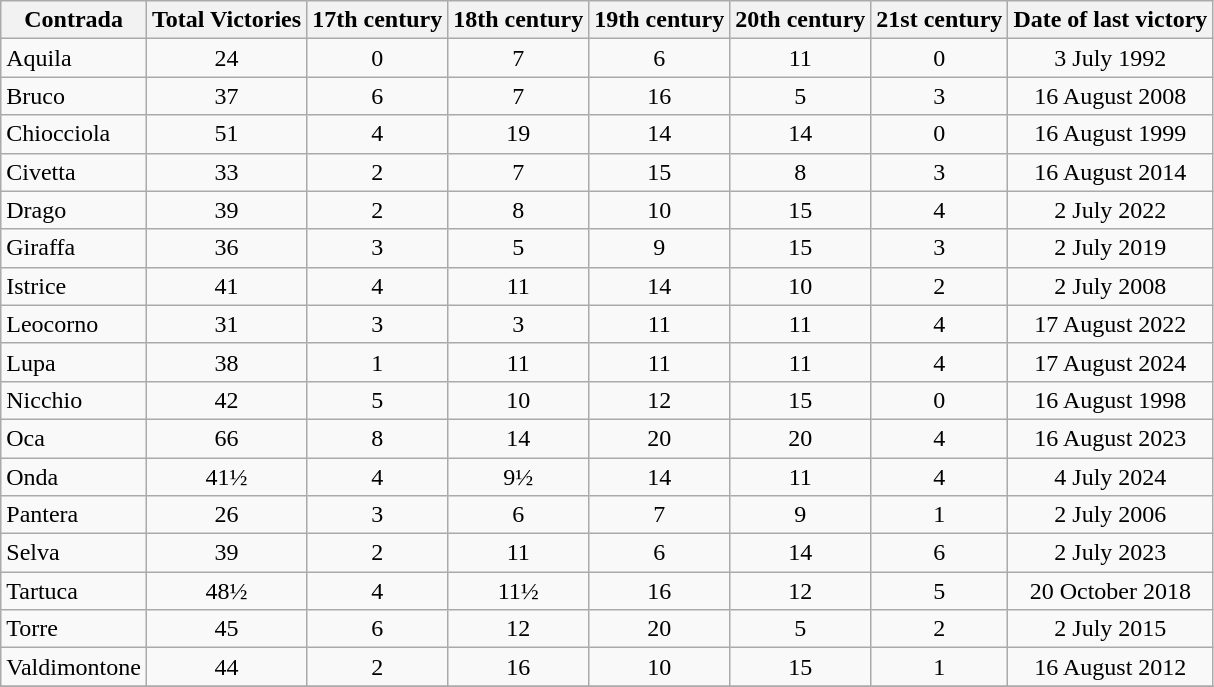<table class="wikitable sortable mw-collapsible" summary="Number of victories by each Contrada, subdivided by Century" style="text-align:center;">
<tr>
<th>Contrada</th>
<th>Total Victories</th>
<th>17th century</th>
<th>18th century</th>
<th>19th century</th>
<th>20th century</th>
<th>21st century</th>
<th>Date of last victory</th>
</tr>
<tr>
<td style="text-align:left;"> Aquila</td>
<td>24</td>
<td>0</td>
<td>7</td>
<td>6</td>
<td>11</td>
<td>0</td>
<td>3 July 1992</td>
</tr>
<tr>
<td style="text-align:left;"> Bruco</td>
<td>37</td>
<td>6</td>
<td>7</td>
<td>16</td>
<td>5</td>
<td>3</td>
<td>16 August 2008</td>
</tr>
<tr>
<td style="text-align:left;"> Chiocciola</td>
<td>51</td>
<td>4</td>
<td>19</td>
<td>14</td>
<td>14</td>
<td>0</td>
<td>16 August 1999</td>
</tr>
<tr>
<td style="text-align:left;"> Civetta</td>
<td>33</td>
<td>2</td>
<td>7</td>
<td>15</td>
<td>8</td>
<td>3</td>
<td>16 August 2014</td>
</tr>
<tr>
<td style="text-align:left;"> Drago</td>
<td>39</td>
<td>2</td>
<td>8</td>
<td>10</td>
<td>15</td>
<td>4</td>
<td>2 July 2022</td>
</tr>
<tr>
<td style="text-align:left;"> Giraffa</td>
<td>36</td>
<td>3</td>
<td>5</td>
<td>9</td>
<td>15</td>
<td>3</td>
<td>2 July 2019</td>
</tr>
<tr>
<td style="text-align:left;"> Istrice</td>
<td>41</td>
<td>4</td>
<td>11</td>
<td>14</td>
<td>10</td>
<td>2</td>
<td>2 July 2008</td>
</tr>
<tr>
<td style="text-align:left;"> Leocorno</td>
<td>31</td>
<td>3</td>
<td>3</td>
<td>11</td>
<td>11</td>
<td>4</td>
<td>17 August 2022</td>
</tr>
<tr>
<td style="text-align:left;"> Lupa</td>
<td>38</td>
<td>1</td>
<td>11</td>
<td>11</td>
<td>11</td>
<td>4</td>
<td>17 August 2024</td>
</tr>
<tr>
<td style="text-align:left;"> Nicchio</td>
<td>42</td>
<td>5</td>
<td>10</td>
<td>12</td>
<td>15</td>
<td>0</td>
<td>16 August 1998</td>
</tr>
<tr>
<td style="text-align:left;"> Oca</td>
<td>66</td>
<td>8</td>
<td>14</td>
<td>20</td>
<td>20</td>
<td>4</td>
<td>16 August 2023</td>
</tr>
<tr>
<td style="text-align:left;"> Onda</td>
<td>41½</td>
<td>4</td>
<td>9½</td>
<td>14</td>
<td>11</td>
<td>4</td>
<td>4 July 2024</td>
</tr>
<tr>
<td style="text-align:left;"> Pantera</td>
<td>26</td>
<td>3</td>
<td>6</td>
<td>7</td>
<td>9</td>
<td>1</td>
<td>2 July 2006</td>
</tr>
<tr>
<td style="text-align:left;"> Selva</td>
<td>39</td>
<td>2</td>
<td>11</td>
<td>6</td>
<td>14</td>
<td>6</td>
<td>2 July 2023</td>
</tr>
<tr>
<td style="text-align:left;"> Tartuca</td>
<td>48½</td>
<td>4</td>
<td>11½</td>
<td>16</td>
<td>12</td>
<td>5</td>
<td>20 October 2018</td>
</tr>
<tr>
<td style="text-align:left;"> Torre</td>
<td>45</td>
<td>6</td>
<td>12</td>
<td>20</td>
<td>5</td>
<td>2</td>
<td>2 July 2015</td>
</tr>
<tr>
<td style="text-align:left;"> Valdimontone</td>
<td>44</td>
<td>2</td>
<td>16</td>
<td>10</td>
<td>15</td>
<td>1</td>
<td>16 August 2012</td>
</tr>
<tr class="sortbottom">
</tr>
</table>
